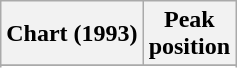<table class="wikitable sortable">
<tr>
<th align="left">Chart (1993)</th>
<th align="center">Peak<br>position</th>
</tr>
<tr>
</tr>
<tr>
</tr>
</table>
